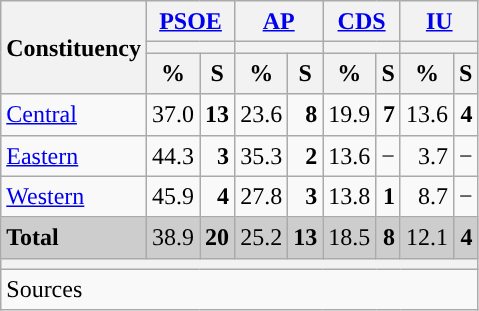<table class="wikitable sortable" style="text-align:right; line-height:20px;">
<tr>
<th rowspan="3">Constituency</th>
<th colspan="2" width="30px" class="unsortable"><a href='#'>PSOE</a></th>
<th colspan="2" width="30px" class="unsortable"><a href='#'>AP</a></th>
<th colspan="2" width="30px" class="unsortable"><a href='#'>CDS</a></th>
<th colspan="2" width="30px" class="unsortable"><a href='#'>IU</a></th>
</tr>
<tr>
<th colspan="2" style="background:"></th>
<th colspan="2" style="background:"></th>
<th colspan="2" style="background:"></th>
<th colspan="2" style="background:"></th>
</tr>
<tr>
<th data-sort-type="number">%</th>
<th data-sort-type="number">S</th>
<th data-sort-type="number">%</th>
<th data-sort-type="number">S</th>
<th data-sort-type="number">%</th>
<th data-sort-type="number">S</th>
<th data-sort-type="number">%</th>
<th data-sort-type="number">S</th>
</tr>
<tr>
<td align="left"><a href='#'>Central</a></td>
<td style="background:">37.0</td>
<td><strong>13</strong></td>
<td>23.6</td>
<td><strong>8</strong></td>
<td>19.9</td>
<td><strong>7</strong></td>
<td>13.6</td>
<td><strong>4</strong></td>
</tr>
<tr>
<td align="left"><a href='#'>Eastern</a></td>
<td style="background:">44.3</td>
<td><strong>3</strong></td>
<td>35.3</td>
<td><strong>2</strong></td>
<td>13.6</td>
<td>−</td>
<td>3.7</td>
<td>−</td>
</tr>
<tr>
<td align="left"><a href='#'>Western</a></td>
<td style="background:">45.9</td>
<td><strong>4</strong></td>
<td>27.8</td>
<td><strong>3</strong></td>
<td>13.8</td>
<td><strong>1</strong></td>
<td>8.7</td>
<td>−</td>
</tr>
<tr style="background:#CDCDCD;">
<td align="left"><strong>Total</strong></td>
<td style="background:">38.9</td>
<td><strong>20</strong></td>
<td>25.2</td>
<td><strong>13</strong></td>
<td>18.5</td>
<td><strong>8</strong></td>
<td>12.1</td>
<td><strong>4</strong></td>
</tr>
<tr>
<th colspan="9"></th>
</tr>
<tr>
<th style="text-align:left; font-weight:normal; background:#F9F9F9" colspan="9">Sources</th>
</tr>
</table>
